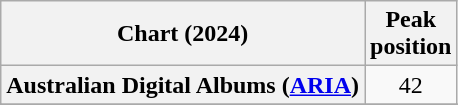<table class="wikitable sortable plainrowheaders" style="text-align:center">
<tr>
<th scope="col">Chart (2024)</th>
<th scope="col">Peak<br>position</th>
</tr>
<tr>
<th scope="row">Australian Digital Albums (<a href='#'>ARIA</a>)</th>
<td>42</td>
</tr>
<tr>
</tr>
<tr>
</tr>
<tr>
</tr>
</table>
